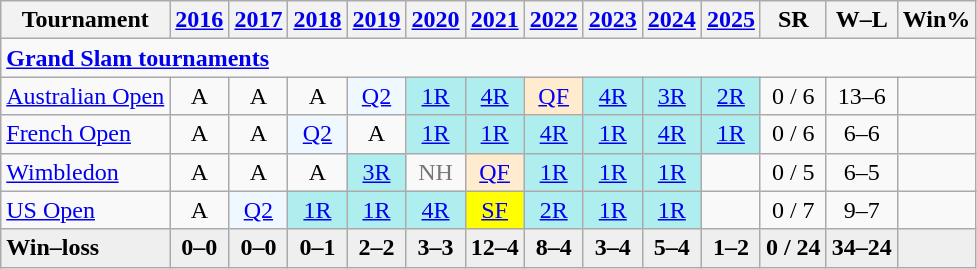<table class=wikitable style=text-align:center>
<tr>
<th>Tournament</th>
<th><a href='#'>2016</a></th>
<th><a href='#'>2017</a></th>
<th><a href='#'>2018</a></th>
<th><a href='#'>2019</a></th>
<th><a href='#'>2020</a></th>
<th><a href='#'>2021</a></th>
<th><a href='#'>2022</a></th>
<th><a href='#'>2023</a></th>
<th><a href='#'>2024</a></th>
<th><a href='#'>2025</a></th>
<th>SR</th>
<th>W–L</th>
<th>Win%</th>
</tr>
<tr>
<td colspan="14" style="text-align:left"><strong><a href='#'>Grand Slam tournaments</a></strong></td>
</tr>
<tr>
<td style=text-align:left><a href='#'>Australian Open</a></td>
<td>A</td>
<td>A</td>
<td>A</td>
<td style=background:#f0f8ff><a href='#'>Q2</a></td>
<td style=background:#afeeee><a href='#'>1R</a></td>
<td style=background:#afeeee><a href='#'>4R</a></td>
<td style=background:#ffebcd><a href='#'>QF</a></td>
<td style=background:#afeeee><a href='#'>4R</a></td>
<td style=background:#afeeee><a href='#'>3R</a></td>
<td style=background:#afeeee><a href='#'>2R</a></td>
<td>0 / 6</td>
<td>13–6</td>
<td></td>
</tr>
<tr>
<td style=text-align:left><a href='#'>French Open</a></td>
<td>A</td>
<td>A</td>
<td style=background:#f0f8ff><a href='#'>Q2</a></td>
<td>A</td>
<td style=background:#afeeee><a href='#'>1R</a></td>
<td style=background:#afeeee><a href='#'>1R</a></td>
<td style=background:#afeeee><a href='#'>4R</a></td>
<td style=background:#afeeee><a href='#'>1R</a></td>
<td style=background:#afeeee><a href='#'>4R</a></td>
<td style=background:#afeeee><a href='#'>1R</a></td>
<td>0 / 6</td>
<td>6–6</td>
<td></td>
</tr>
<tr>
<td style=text-align:left><a href='#'>Wimbledon</a></td>
<td>A</td>
<td>A</td>
<td>A</td>
<td style=background:#afeeee><a href='#'>3R</a></td>
<td style=color:#767676>NH</td>
<td style=background:#ffebcd><a href='#'>QF</a></td>
<td style=background:#afeeee><a href='#'>1R</a></td>
<td style=background:#afeeee><a href='#'>1R</a></td>
<td style=background:#afeeee><a href='#'>1R</a></td>
<td></td>
<td>0 / 5</td>
<td>6–5</td>
<td></td>
</tr>
<tr>
<td style=text-align:left><a href='#'>US Open</a></td>
<td>A</td>
<td style=background:#f0f8ff><a href='#'>Q2</a></td>
<td style=background:#afeeee><a href='#'>1R</a></td>
<td style=background:#afeeee><a href='#'>1R</a></td>
<td style=background:#afeeee><a href='#'>4R</a></td>
<td style=background:yellow><a href='#'>SF</a></td>
<td style=background:#afeeee><a href='#'>2R</a></td>
<td style=background:#afeeee><a href='#'>1R</a></td>
<td style=background:#afeeee><a href='#'>1R</a></td>
<td></td>
<td>0 / 7</td>
<td>9–7</td>
<td></td>
</tr>
<tr style=font-weight:bold;background:#efefef>
<td style=text-align:left>Win–loss</td>
<td>0–0</td>
<td>0–0</td>
<td>0–1</td>
<td>2–2</td>
<td>3–3</td>
<td>12–4</td>
<td>8–4</td>
<td>3–4</td>
<td>5–4</td>
<td>1–2</td>
<td>0 / 24</td>
<td>34–24</td>
<td></td>
</tr>
</table>
